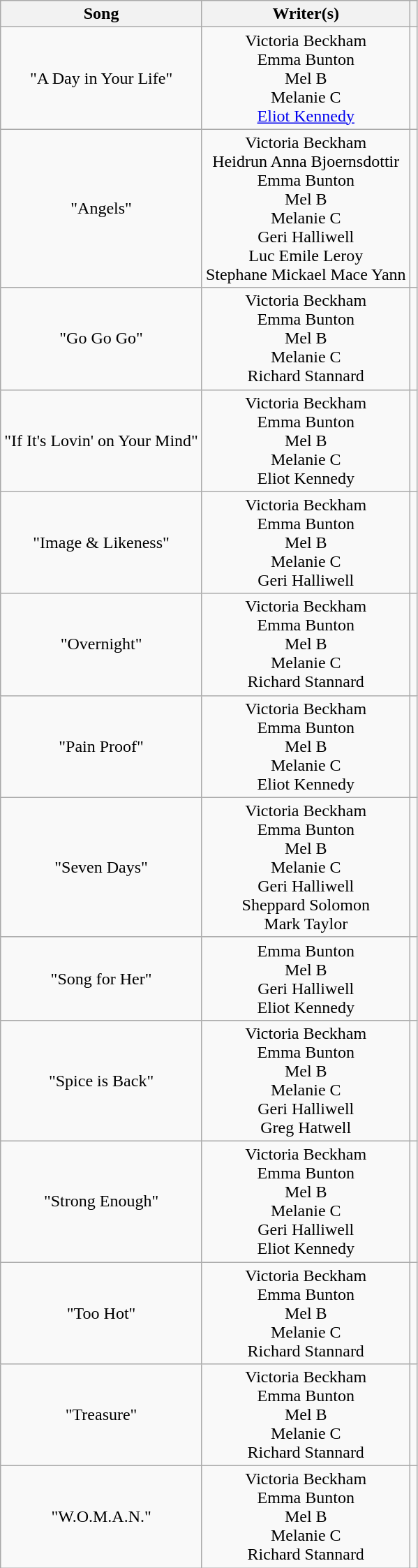<table class="wikitable sortable plainrowheaders" style="text-align:center;">
<tr>
<th scope=col>Song</th>
<th scope=col class="unsortable">Writer(s)</th>
<th scope=col class="unsortable"></th>
</tr>
<tr>
<td>"A Day in Your Life"</td>
<td>Victoria Beckham<br>Emma Bunton<br>Mel B<br>Melanie C<br><a href='#'>Eliot Kennedy</a></td>
<td></td>
</tr>
<tr>
<td>"Angels"</td>
<td>Victoria Beckham<br>Heidrun Anna Bjoernsdottir<br>Emma Bunton<br>Mel B<br>Melanie C<br>Geri Halliwell<br>Luc Emile Leroy<br>Stephane Mickael Mace Yann</td>
<td></td>
</tr>
<tr>
<td>"Go Go Go"</td>
<td>Victoria Beckham<br>Emma Bunton<br>Mel B<br>Melanie C<br>Richard Stannard</td>
<td></td>
</tr>
<tr>
<td>"If It's Lovin' on Your Mind"</td>
<td>Victoria Beckham<br>Emma Bunton<br>Mel B<br>Melanie C<br>Eliot Kennedy</td>
<td></td>
</tr>
<tr>
<td>"Image & Likeness"</td>
<td>Victoria Beckham<br>Emma Bunton<br>Mel B<br>Melanie C<br>Geri Halliwell</td>
<td></td>
</tr>
<tr>
<td>"Overnight"</td>
<td>Victoria Beckham<br>Emma Bunton<br>Mel B<br>Melanie C<br>Richard Stannard</td>
<td></td>
</tr>
<tr>
<td>"Pain Proof"</td>
<td>Victoria Beckham<br>Emma Bunton<br>Mel B<br>Melanie C<br>Eliot Kennedy</td>
<td></td>
</tr>
<tr>
<td>"Seven Days"</td>
<td>Victoria Beckham<br>Emma Bunton<br>Mel B<br>Melanie C<br>Geri Halliwell<br>Sheppard Solomon<br>Mark Taylor</td>
<td></td>
</tr>
<tr>
<td>"Song for Her"</td>
<td>Emma Bunton<br>Mel B<br>Geri Halliwell<br>Eliot Kennedy</td>
<td></td>
</tr>
<tr>
<td>"Spice is Back"</td>
<td>Victoria Beckham<br>Emma Bunton<br>Mel B<br>Melanie C<br>Geri Halliwell<br>Greg Hatwell</td>
<td></td>
</tr>
<tr>
<td>"Strong Enough"</td>
<td>Victoria Beckham<br>Emma Bunton<br>Mel B<br>Melanie C<br>Geri Halliwell<br>Eliot Kennedy</td>
<td></td>
</tr>
<tr>
<td>"Too Hot"</td>
<td>Victoria Beckham<br>Emma Bunton<br>Mel B<br>Melanie C<br>Richard Stannard</td>
<td></td>
</tr>
<tr>
<td>"Treasure"</td>
<td>Victoria Beckham<br>Emma Bunton<br>Mel B<br>Melanie C<br>Richard Stannard</td>
<td></td>
</tr>
<tr>
<td>"W.O.M.A.N."</td>
<td>Victoria Beckham<br>Emma Bunton<br>Mel B<br>Melanie C<br>Richard Stannard</td>
<td></td>
</tr>
</table>
